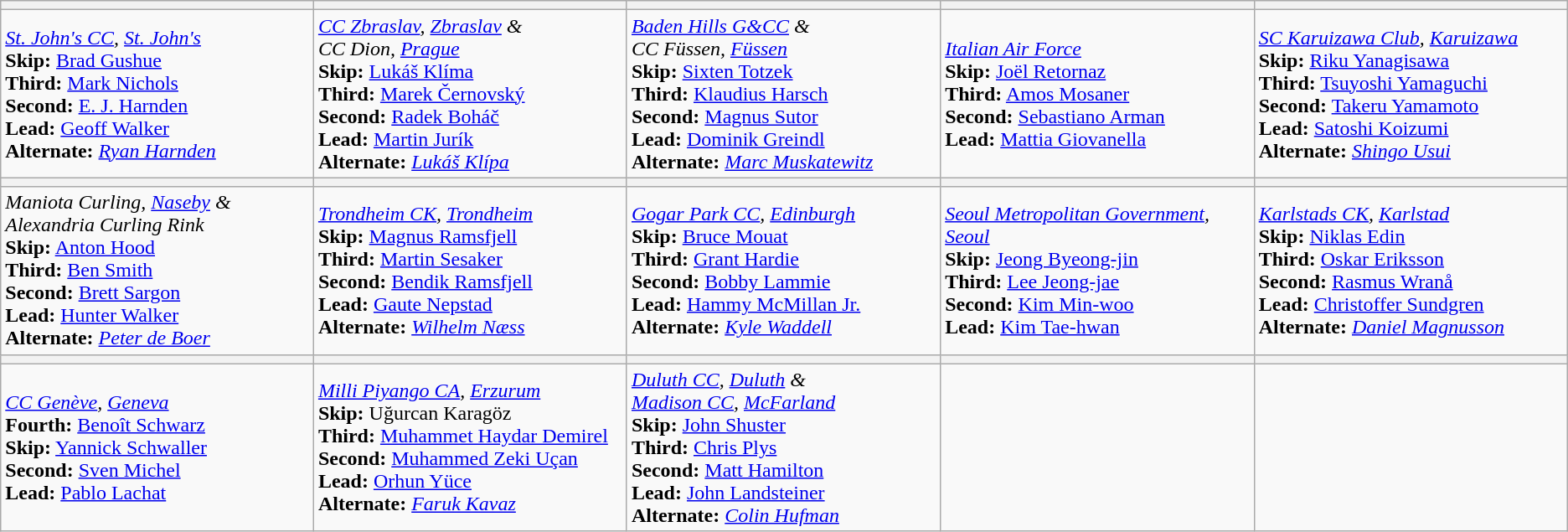<table class="wikitable">
<tr>
<th width=250></th>
<th width=250></th>
<th width=250></th>
<th width=250></th>
<th width=250></th>
</tr>
<tr>
<td><em><a href='#'>St. John's CC</a>, <a href='#'>St. John's</a></em><br><strong>Skip:</strong> <a href='#'>Brad Gushue</a><br>
<strong>Third:</strong> <a href='#'>Mark Nichols</a><br>
<strong>Second:</strong> <a href='#'>E. J. Harnden</a><br>
<strong>Lead:</strong> <a href='#'>Geoff Walker</a><br>
<strong>Alternate:</strong> <em><a href='#'>Ryan Harnden</a></em></td>
<td><em><a href='#'>CC Zbraslav</a>, <a href='#'>Zbraslav</a> & <br> CC Dion, <a href='#'>Prague</a></em><br><strong>Skip:</strong> <a href='#'>Lukáš Klíma</a><br>
<strong>Third:</strong> <a href='#'>Marek Černovský</a><br>
<strong>Second:</strong> <a href='#'>Radek Boháč</a><br>
<strong>Lead:</strong> <a href='#'>Martin Jurík</a><br>
<strong>Alternate:</strong> <em><a href='#'>Lukáš Klípa</a></em></td>
<td><em><a href='#'>Baden Hills G&CC</a> &<br> CC Füssen, <a href='#'>Füssen</a></em><br><strong>Skip:</strong> <a href='#'>Sixten Totzek</a><br>
<strong>Third:</strong> <a href='#'>Klaudius Harsch</a><br>
<strong>Second:</strong> <a href='#'>Magnus Sutor</a><br>
<strong>Lead:</strong> <a href='#'>Dominik Greindl</a><br>
<strong>Alternate:</strong> <em><a href='#'>Marc Muskatewitz</a></em></td>
<td><em><a href='#'>Italian Air Force</a></em><br><strong>Skip:</strong> <a href='#'>Joël Retornaz</a><br>
<strong>Third:</strong> <a href='#'>Amos Mosaner</a><br>
<strong>Second:</strong> <a href='#'>Sebastiano Arman</a><br>
<strong>Lead:</strong> <a href='#'>Mattia Giovanella</a></td>
<td><em><a href='#'>SC Karuizawa Club</a>, <a href='#'>Karuizawa</a></em><br><strong>Skip:</strong> <a href='#'>Riku Yanagisawa</a><br>
<strong>Third:</strong> <a href='#'>Tsuyoshi Yamaguchi</a><br>
<strong>Second:</strong> <a href='#'>Takeru Yamamoto</a><br>
<strong>Lead:</strong> <a href='#'>Satoshi Koizumi</a><br>
<strong>Alternate:</strong> <em><a href='#'>Shingo Usui</a></em></td>
</tr>
<tr>
<th width=250></th>
<th width=250></th>
<th width=250></th>
<th width=250></th>
<th width=250></th>
</tr>
<tr>
<td><em>Maniota Curling, <a href='#'>Naseby</a> &<br> Alexandria Curling Rink</em><br><strong>Skip:</strong> <a href='#'>Anton Hood</a><br>
<strong>Third:</strong> <a href='#'>Ben Smith</a><br>
<strong>Second:</strong> <a href='#'>Brett Sargon</a><br>
<strong>Lead:</strong> <a href='#'>Hunter Walker</a><br>
<strong>Alternate:</strong> <em><a href='#'>Peter de Boer</a></em></td>
<td><em><a href='#'>Trondheim CK</a>, <a href='#'>Trondheim</a></em><br><strong>Skip:</strong> <a href='#'>Magnus Ramsfjell</a><br>
<strong>Third:</strong> <a href='#'>Martin Sesaker</a><br>
<strong>Second:</strong> <a href='#'>Bendik Ramsfjell</a><br>
<strong>Lead:</strong> <a href='#'>Gaute Nepstad</a><br>
<strong>Alternate:</strong> <em><a href='#'>Wilhelm Næss</a></em></td>
<td><em><a href='#'>Gogar Park CC</a>, <a href='#'>Edinburgh</a></em><br><strong>Skip:</strong> <a href='#'>Bruce Mouat</a><br>
<strong>Third:</strong> <a href='#'>Grant Hardie</a><br>
<strong>Second:</strong> <a href='#'>Bobby Lammie</a><br>
<strong>Lead:</strong> <a href='#'>Hammy McMillan Jr.</a><br>
<strong>Alternate:</strong> <em><a href='#'>Kyle Waddell</a></em></td>
<td><em><a href='#'>Seoul Metropolitan Government</a>, <a href='#'>Seoul</a></em><br><strong>Skip:</strong> <a href='#'>Jeong Byeong-jin</a><br>
<strong>Third:</strong> <a href='#'>Lee Jeong-jae</a><br>
<strong>Second:</strong> <a href='#'>Kim Min-woo</a><br>
<strong>Lead:</strong> <a href='#'>Kim Tae-hwan</a></td>
<td><em><a href='#'>Karlstads CK</a>, <a href='#'>Karlstad</a></em><br><strong>Skip:</strong> <a href='#'>Niklas Edin</a><br>
<strong>Third:</strong> <a href='#'>Oskar Eriksson</a><br>
<strong>Second:</strong> <a href='#'>Rasmus Wranå</a><br>
<strong>Lead:</strong> <a href='#'>Christoffer Sundgren</a><br>
<strong>Alternate:</strong> <em><a href='#'>Daniel Magnusson</a></em></td>
</tr>
<tr>
<th width=250></th>
<th width=250></th>
<th width=250></th>
<th width=250></th>
<th width=250></th>
</tr>
<tr>
<td><em><a href='#'>CC Genève</a>, <a href='#'>Geneva</a></em><br><strong>Fourth:</strong> <a href='#'>Benoît Schwarz</a><br>
<strong>Skip:</strong> <a href='#'>Yannick Schwaller</a><br>
<strong>Second:</strong> <a href='#'>Sven Michel</a><br>
<strong>Lead:</strong> <a href='#'>Pablo Lachat</a></td>
<td><em><a href='#'>Milli Piyango CA</a>, <a href='#'>Erzurum</a></em><br><strong>Skip:</strong> Uğurcan Karagöz<br>
<strong>Third:</strong> <a href='#'>Muhammet Haydar Demirel</a><br>
<strong>Second:</strong> <a href='#'>Muhammed Zeki Uçan</a><br>
<strong>Lead:</strong> <a href='#'>Orhun Yüce</a><br>
<strong>Alternate:</strong> <em><a href='#'>Faruk Kavaz</a></em></td>
<td><em><a href='#'>Duluth CC</a>, <a href='#'>Duluth</a> & <br> <a href='#'>Madison CC</a>, <a href='#'>McFarland</a> </em><br><strong>Skip:</strong> <a href='#'>John Shuster</a><br>
<strong>Third:</strong> <a href='#'>Chris Plys</a><br>
<strong>Second:</strong> <a href='#'>Matt Hamilton</a><br>
<strong>Lead:</strong> <a href='#'>John Landsteiner</a><br>
<strong>Alternate:</strong> <em><a href='#'>Colin Hufman</a></em></td>
<td></td>
<td></td>
</tr>
</table>
